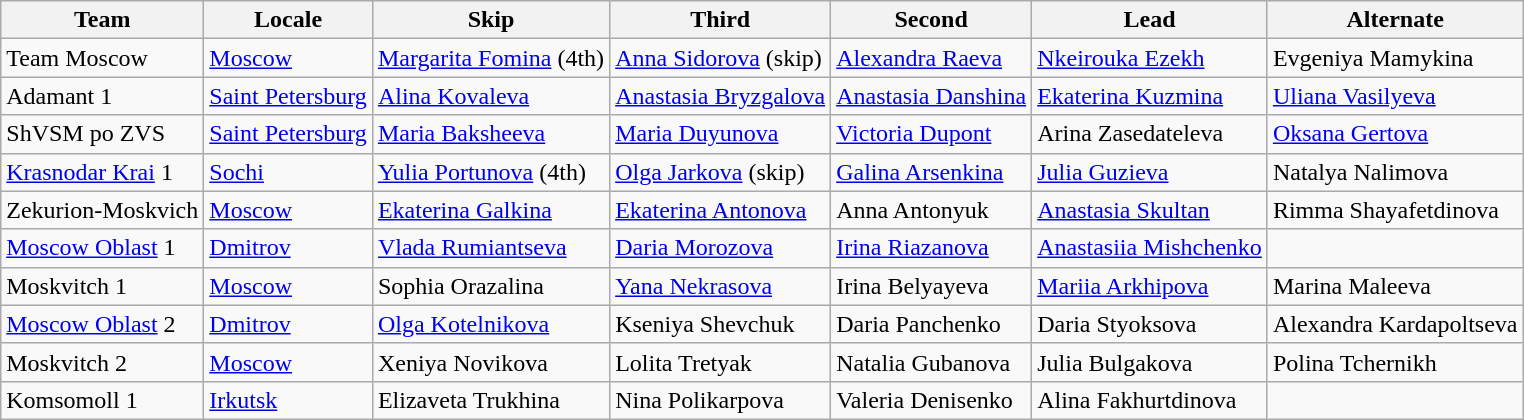<table class="wikitable">
<tr>
<th>Team</th>
<th>Locale</th>
<th>Skip</th>
<th>Third</th>
<th>Second</th>
<th>Lead</th>
<th>Alternate</th>
</tr>
<tr>
<td>Team Moscow</td>
<td><a href='#'>Moscow</a></td>
<td><a href='#'>Margarita Fomina</a> (4th)</td>
<td><a href='#'>Anna Sidorova</a> (skip)</td>
<td><a href='#'>Alexandra Raeva</a></td>
<td><a href='#'>Nkeirouka Ezekh</a></td>
<td>Evgeniya Mamykina</td>
</tr>
<tr>
<td>Adamant 1</td>
<td><a href='#'>Saint Petersburg</a></td>
<td><a href='#'>Alina Kovaleva</a></td>
<td><a href='#'>Anastasia Bryzgalova</a></td>
<td><a href='#'>Anastasia Danshina</a></td>
<td><a href='#'>Ekaterina Kuzmina</a></td>
<td><a href='#'>Uliana Vasilyeva</a></td>
</tr>
<tr>
<td>ShVSM po ZVS</td>
<td><a href='#'>Saint Petersburg</a></td>
<td><a href='#'>Maria Baksheeva</a></td>
<td><a href='#'>Maria Duyunova</a></td>
<td><a href='#'>Victoria Dupont</a></td>
<td>Arina Zasedateleva</td>
<td><a href='#'>Oksana Gertova</a></td>
</tr>
<tr>
<td><a href='#'>Krasnodar Krai</a> 1</td>
<td><a href='#'>Sochi</a></td>
<td><a href='#'>Yulia Portunova</a> (4th)</td>
<td><a href='#'>Olga Jarkova</a> (skip)</td>
<td><a href='#'>Galina Arsenkina</a></td>
<td><a href='#'>Julia Guzieva</a></td>
<td>Natalya Nalimova</td>
</tr>
<tr>
<td>Zekurion-Moskvich</td>
<td><a href='#'>Moscow</a></td>
<td><a href='#'>Ekaterina Galkina</a></td>
<td><a href='#'>Ekaterina Antonova</a></td>
<td>Anna Antonyuk</td>
<td><a href='#'>Anastasia Skultan</a></td>
<td>Rimma Shayafetdinova</td>
</tr>
<tr>
<td><a href='#'>Moscow Oblast</a> 1</td>
<td><a href='#'>Dmitrov</a></td>
<td><a href='#'>Vlada Rumiantseva</a></td>
<td><a href='#'>Daria Morozova</a></td>
<td><a href='#'>Irina Riazanova</a></td>
<td><a href='#'>Anastasiia Mishchenko</a></td>
<td></td>
</tr>
<tr>
<td>Moskvitch 1</td>
<td><a href='#'>Moscow</a></td>
<td>Sophia Orazalina</td>
<td><a href='#'>Yana Nekrasova</a></td>
<td>Irina Belyayeva</td>
<td><a href='#'>Mariia Arkhipova</a></td>
<td>Marina Maleeva</td>
</tr>
<tr>
<td><a href='#'>Moscow Oblast</a> 2</td>
<td><a href='#'>Dmitrov</a></td>
<td><a href='#'>Olga Kotelnikova</a></td>
<td>Kseniya Shevchuk</td>
<td>Daria Panchenko</td>
<td>Daria Styoksova</td>
<td>Alexandra Kardapoltseva</td>
</tr>
<tr>
<td>Moskvitch 2</td>
<td><a href='#'>Moscow</a></td>
<td>Xeniya Novikova</td>
<td>Lolita Tretyak</td>
<td>Natalia Gubanova</td>
<td>Julia Bulgakova</td>
<td>Polina Tchernikh</td>
</tr>
<tr>
<td>Komsomoll 1</td>
<td><a href='#'>Irkutsk</a></td>
<td>Elizaveta Trukhina</td>
<td>Nina Polikarpova</td>
<td>Valeria Denisenko</td>
<td>Alina Fakhurtdinova</td>
<td></td>
</tr>
</table>
